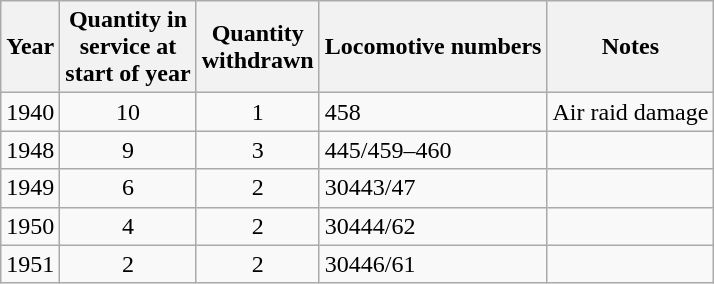<table class=wikitable style=text-align:center>
<tr>
<th>Year</th>
<th>Quantity in<br>service at<br>start of year</th>
<th>Quantity<br>withdrawn</th>
<th>Locomotive numbers</th>
<th>Notes</th>
</tr>
<tr>
<td>1940</td>
<td>10</td>
<td>1</td>
<td align=left>458</td>
<td align-left>Air raid damage</td>
</tr>
<tr>
<td>1948</td>
<td>9</td>
<td>3</td>
<td align=left>445/459–460</td>
<td align-left></td>
</tr>
<tr>
<td>1949</td>
<td>6</td>
<td>2</td>
<td align=left>30443/47</td>
<td align-left></td>
</tr>
<tr>
<td>1950</td>
<td>4</td>
<td>2</td>
<td align=left>30444/62</td>
<td align-left></td>
</tr>
<tr>
<td>1951</td>
<td>2</td>
<td>2</td>
<td align=left>30446/61</td>
<td align-left></td>
</tr>
</table>
